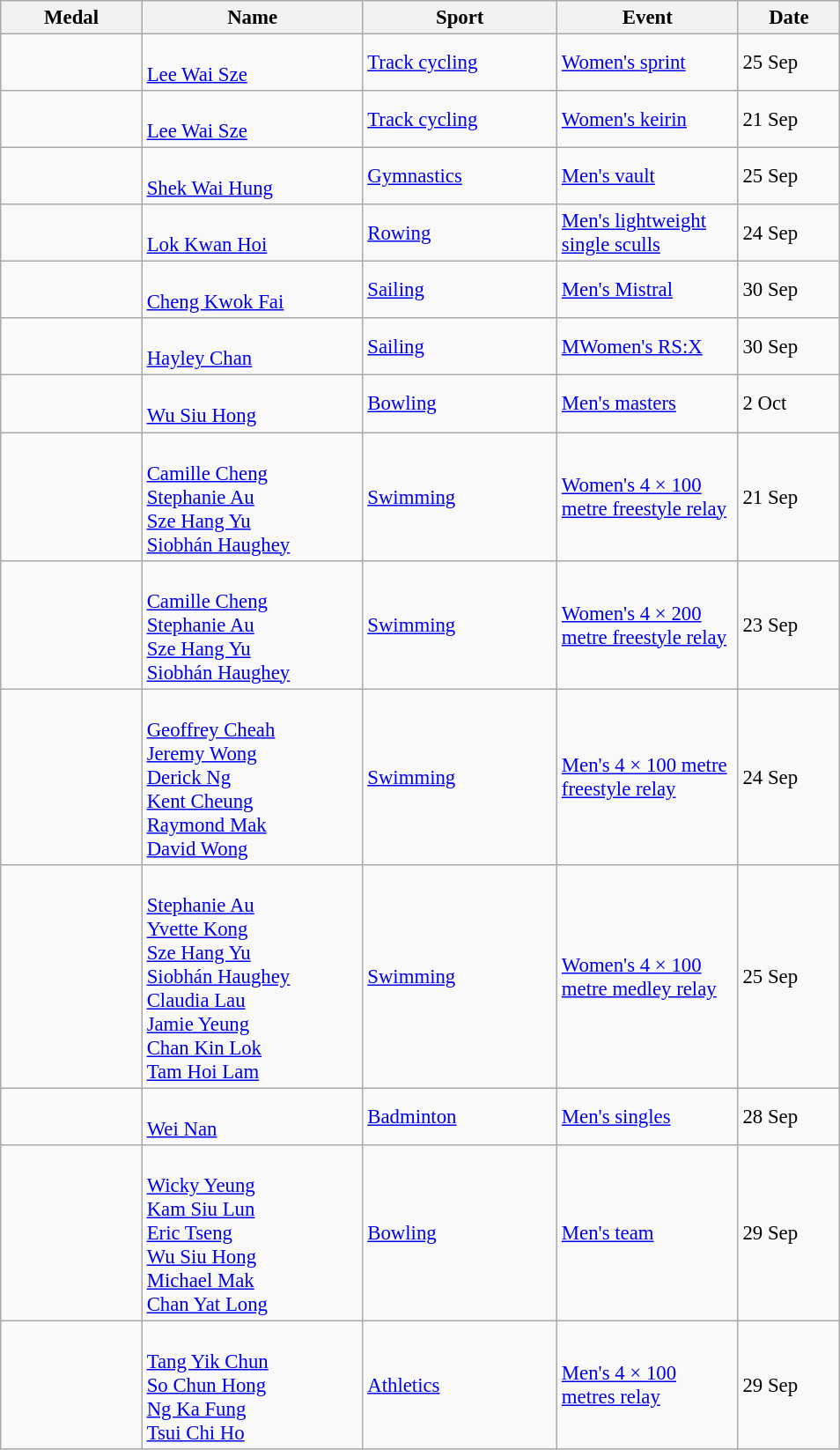<table class="wikitable sortable" style="font-size:95%">
<tr>
<th width=100>Medal</th>
<th width=160>Name</th>
<th width=140>Sport</th>
<th width=130>Event</th>
<th align="centre" width=70>Date</th>
</tr>
<tr>
<td></td>
<td><br><a href='#'>Lee Wai Sze</a></td>
<td><a href='#'>Track cycling</a></td>
<td><a href='#'>Women's sprint</a></td>
<td>25 Sep</td>
</tr>
<tr>
<td></td>
<td><br><a href='#'>Lee Wai Sze</a></td>
<td><a href='#'>Track cycling</a></td>
<td><a href='#'>Women's keirin</a></td>
<td>21 Sep</td>
</tr>
<tr>
<td></td>
<td><br><a href='#'>Shek Wai Hung</a></td>
<td><a href='#'>Gymnastics</a></td>
<td><a href='#'>Men's vault</a></td>
<td>25 Sep</td>
</tr>
<tr>
<td></td>
<td><br><a href='#'>Lok Kwan Hoi</a></td>
<td><a href='#'>Rowing</a></td>
<td><a href='#'>Men's lightweight single sculls</a></td>
<td>24 Sep</td>
</tr>
<tr>
<td></td>
<td><br><a href='#'>Cheng Kwok Fai</a></td>
<td><a href='#'>Sailing</a></td>
<td><a href='#'>Men's Mistral</a></td>
<td>30 Sep</td>
</tr>
<tr>
<td></td>
<td><br><a href='#'>Hayley Chan</a></td>
<td><a href='#'>Sailing</a></td>
<td><a href='#'>MWomen's RS:X</a></td>
<td>30 Sep</td>
</tr>
<tr>
<td></td>
<td><br><a href='#'>Wu Siu Hong</a></td>
<td><a href='#'>Bowling</a></td>
<td><a href='#'>Men's masters</a></td>
<td>2 Oct</td>
</tr>
<tr>
<td></td>
<td><br><a href='#'>Camille Cheng</a>
<br><a href='#'>Stephanie Au</a>
<br><a href='#'>Sze Hang Yu</a>
<br><a href='#'>Siobhán Haughey</a></td>
<td><a href='#'>Swimming</a></td>
<td><a href='#'>Women's 4 × 100 metre freestyle relay</a></td>
<td>21 Sep</td>
</tr>
<tr>
<td></td>
<td><br><a href='#'>Camille Cheng</a>
<br><a href='#'>Stephanie Au</a>
<br><a href='#'>Sze Hang Yu</a>
<br><a href='#'>Siobhán Haughey</a></td>
<td><a href='#'>Swimming</a></td>
<td><a href='#'>Women's 4 × 200 metre freestyle relay</a></td>
<td>23 Sep</td>
</tr>
<tr>
<td></td>
<td><br><a href='#'>Geoffrey Cheah</a>
<br><a href='#'>Jeremy Wong</a>
<br><a href='#'>Derick Ng</a>
<br><a href='#'>Kent Cheung</a>
<br><a href='#'>Raymond Mak</a>
<br><a href='#'>David Wong</a></td>
<td><a href='#'>Swimming</a></td>
<td><a href='#'>Men's 4 × 100 metre freestyle relay</a></td>
<td>24 Sep</td>
</tr>
<tr>
<td></td>
<td><br><a href='#'>Stephanie Au</a>
<br><a href='#'>Yvette Kong</a>
<br><a href='#'>Sze Hang Yu</a>
<br><a href='#'>Siobhán Haughey</a>
<br><a href='#'>Claudia Lau</a>
<br><a href='#'>Jamie Yeung</a>
<br><a href='#'>Chan Kin Lok</a>
<br><a href='#'>Tam Hoi Lam</a></td>
<td><a href='#'>Swimming</a></td>
<td><a href='#'>Women's 4 × 100 metre medley relay</a></td>
<td>25 Sep</td>
</tr>
<tr>
<td></td>
<td><br><a href='#'>Wei Nan</a></td>
<td><a href='#'>Badminton</a></td>
<td><a href='#'>Men's singles</a></td>
<td>28 Sep</td>
</tr>
<tr>
<td></td>
<td><br><a href='#'>Wicky Yeung</a>
<br><a href='#'>Kam Siu Lun</a>
<br><a href='#'>Eric Tseng</a>
<br><a href='#'>Wu Siu Hong</a>
<br><a href='#'>Michael Mak</a>
<br><a href='#'>Chan Yat Long</a></td>
<td><a href='#'>Bowling</a></td>
<td><a href='#'>Men's team</a></td>
<td>29 Sep</td>
</tr>
<tr>
<td></td>
<td><br><a href='#'>Tang Yik Chun</a>
<br><a href='#'>So Chun Hong</a>
<br><a href='#'>Ng Ka Fung</a>
<br><a href='#'>Tsui Chi Ho</a></td>
<td><a href='#'>Athletics</a></td>
<td><a href='#'>Men's 4 × 100 metres relay</a></td>
<td>29 Sep</td>
</tr>
</table>
